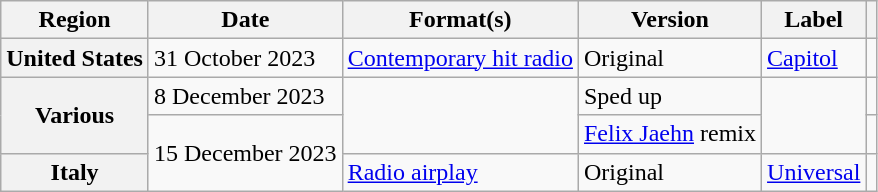<table class="wikitable plainrowheaders">
<tr>
<th scope="col">Region</th>
<th scope="col">Date</th>
<th scope="col">Format(s)</th>
<th scope="col">Version</th>
<th scope="col">Label</th>
<th scope="col"></th>
</tr>
<tr>
<th scope="row">United States</th>
<td>31 October 2023</td>
<td><a href='#'>Contemporary hit radio</a></td>
<td>Original</td>
<td><a href='#'>Capitol</a></td>
<td style="text-align:center;"></td>
</tr>
<tr>
<th scope="row" rowspan="2">Various</th>
<td>8 December 2023</td>
<td rowspan="2"></td>
<td>Sped up</td>
<td rowspan="2"></td>
<td style="text-align:center;"></td>
</tr>
<tr>
<td rowspan="2">15 December 2023</td>
<td><a href='#'>Felix Jaehn</a> remix</td>
<td style="text-align:center;"></td>
</tr>
<tr>
<th scope="row">Italy</th>
<td><a href='#'>Radio airplay</a></td>
<td>Original</td>
<td><a href='#'>Universal</a></td>
<td style="text-align:center;"></td>
</tr>
</table>
